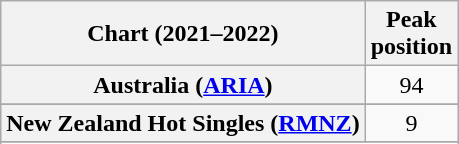<table class="wikitable sortable plainrowheaders" style="text-align:center">
<tr>
<th scope="col">Chart (2021–2022)</th>
<th scope="col">Peak<br>position</th>
</tr>
<tr>
<th scope="row">Australia (<a href='#'>ARIA</a>)</th>
<td>94</td>
</tr>
<tr>
</tr>
<tr>
</tr>
<tr>
</tr>
<tr>
</tr>
<tr>
<th scope="row">New Zealand Hot Singles (<a href='#'>RMNZ</a>)</th>
<td>9</td>
</tr>
<tr>
</tr>
<tr>
</tr>
<tr>
</tr>
</table>
